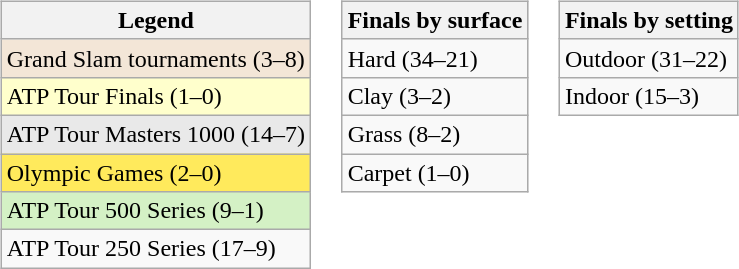<table>
<tr valign="top">
<td><br><table class="wikitable">
<tr>
<th>Legend</th>
</tr>
<tr style="background:#f3e6d7;">
<td>Grand Slam tournaments (3–8)</td>
</tr>
<tr style="background:#ffc;">
<td>ATP Tour Finals (1–0)</td>
</tr>
<tr style="background:#e9e9e9;">
<td>ATP Tour Masters 1000 (14–7)</td>
</tr>
<tr style="background:#FFEA5C;">
<td>Olympic Games (2–0)</td>
</tr>
<tr style="background:#d4f1c5;">
<td>ATP Tour 500 Series (9–1)</td>
</tr>
<tr>
<td>ATP Tour 250 Series (17–9)</td>
</tr>
</table>
</td>
<td><br><table class="wikitable">
<tr>
<th>Finals by surface</th>
</tr>
<tr>
<td>Hard (34–21)</td>
</tr>
<tr>
<td>Clay (3–2)</td>
</tr>
<tr>
<td>Grass (8–2)</td>
</tr>
<tr>
<td>Carpet (1–0)</td>
</tr>
</table>
</td>
<td><br><table class="wikitable">
<tr>
<th>Finals by setting</th>
</tr>
<tr>
<td>Outdoor (31–22)</td>
</tr>
<tr>
<td>Indoor (15–3)</td>
</tr>
</table>
</td>
</tr>
</table>
